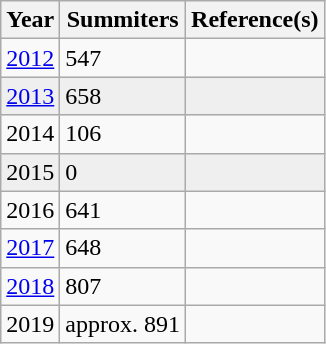<table class="wikitable" style="float:left; margin-right: 0; margin-left: 1em;">
<tr>
<th>Year</th>
<th>Summiters</th>
<th>Reference(s)</th>
</tr>
<tr>
<td><a href='#'>2012</a></td>
<td>547 </td>
<td></td>
</tr>
<tr style="background:#efefef;">
<td><a href='#'>2013</a></td>
<td>658</td>
<td></td>
</tr>
<tr>
<td>2014</td>
<td>106</td>
<td></td>
</tr>
<tr style="background:#efefef;">
<td>2015</td>
<td>0</td>
<td></td>
</tr>
<tr>
<td>2016</td>
<td>641</td>
<td></td>
</tr>
<tr>
<td><a href='#'>2017</a></td>
<td>648</td>
<td></td>
</tr>
<tr>
<td><a href='#'>2018</a></td>
<td>807</td>
<td></td>
</tr>
<tr>
<td>2019</td>
<td>approx. 891</td>
<td></td>
</tr>
</table>
